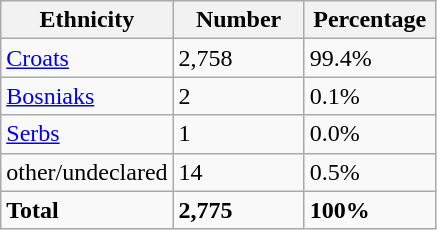<table class="wikitable">
<tr>
<th width="100px">Ethnicity</th>
<th width="80px">Number</th>
<th width="80px">Percentage</th>
</tr>
<tr>
<td><a href='#'>Croats</a></td>
<td>2,758</td>
<td>99.4%</td>
</tr>
<tr>
<td><a href='#'>Bosniaks</a></td>
<td>2</td>
<td>0.1%</td>
</tr>
<tr>
<td><a href='#'>Serbs</a></td>
<td>1</td>
<td>0.0%</td>
</tr>
<tr>
<td>other/undeclared</td>
<td>14</td>
<td>0.5%</td>
</tr>
<tr>
<td><strong>Total</strong></td>
<td><strong>2,775</strong></td>
<td><strong>100%</strong></td>
</tr>
</table>
